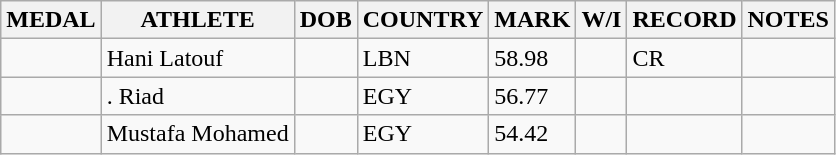<table class="wikitable">
<tr>
<th>MEDAL</th>
<th>ATHLETE</th>
<th>DOB</th>
<th>COUNTRY</th>
<th>MARK</th>
<th>W/I</th>
<th>RECORD</th>
<th>NOTES</th>
</tr>
<tr>
<td></td>
<td>Hani Latouf</td>
<td></td>
<td>LBN</td>
<td>58.98</td>
<td></td>
<td>CR</td>
<td></td>
</tr>
<tr>
<td></td>
<td>. Riad</td>
<td></td>
<td>EGY</td>
<td>56.77</td>
<td></td>
<td></td>
<td></td>
</tr>
<tr>
<td></td>
<td>Mustafa Mohamed</td>
<td></td>
<td>EGY</td>
<td>54.42</td>
<td></td>
<td></td>
<td></td>
</tr>
</table>
